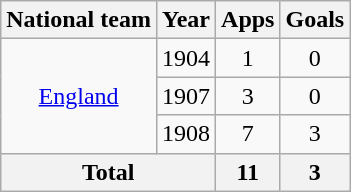<table class=wikitable style="text-align: center">
<tr>
<th>National team</th>
<th>Year</th>
<th>Apps</th>
<th>Goals</th>
</tr>
<tr>
<td rowspan=3><a href='#'>England</a></td>
<td>1904</td>
<td>1</td>
<td>0</td>
</tr>
<tr>
<td>1907</td>
<td>3</td>
<td>0</td>
</tr>
<tr>
<td>1908</td>
<td>7</td>
<td>3</td>
</tr>
<tr>
<th colspan=2>Total</th>
<th>11</th>
<th>3</th>
</tr>
</table>
